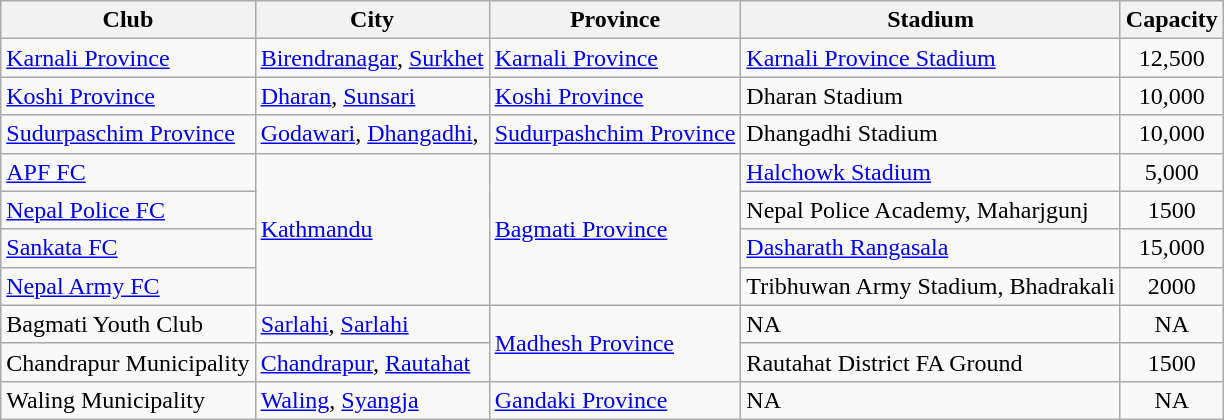<table class="wikitable sortable">
<tr>
<th>Club</th>
<th>City</th>
<th>Province</th>
<th>Stadium</th>
<th>Capacity</th>
</tr>
<tr>
<td><a href='#'>Karnali Province</a></td>
<td><a href='#'>Birendranagar</a>, <a href='#'>Surkhet</a></td>
<td><a href='#'>Karnali Province</a></td>
<td><a href='#'>Karnali Province Stadium</a></td>
<td style="text-align:center">12,500</td>
</tr>
<tr>
<td><a href='#'>Koshi Province</a></td>
<td><a href='#'>Dharan</a>, <a href='#'>Sunsari</a></td>
<td><a href='#'>Koshi Province</a></td>
<td>Dharan Stadium</td>
<td style="text-align:center">10,000</td>
</tr>
<tr>
<td><a href='#'>Sudurpaschim Province</a></td>
<td><a href='#'>Godawari</a>, <a href='#'>Dhangadhi</a>,</td>
<td><a href='#'>Sudurpashchim Province</a></td>
<td>Dhangadhi Stadium</td>
<td style="text-align:center">10,000</td>
</tr>
<tr>
<td><a href='#'>APF FC</a></td>
<td rowspan="4"><a href='#'>Kathmandu</a></td>
<td rowspan=4><a href='#'>Bagmati Province</a></td>
<td><a href='#'>Halchowk Stadium</a></td>
<td style="text-align:center">5,000</td>
</tr>
<tr>
<td><a href='#'>Nepal Police FC</a></td>
<td>Nepal Police Academy, Maharjgunj</td>
<td style="text-align:center">1500</td>
</tr>
<tr>
<td><a href='#'>Sankata FC</a></td>
<td><a href='#'>Dasharath Rangasala</a></td>
<td style="text-align:center">15,000</td>
</tr>
<tr>
<td><a href='#'>Nepal Army FC</a></td>
<td>Tribhuwan Army Stadium, Bhadrakali</td>
<td style="text-align:center">2000</td>
</tr>
<tr>
<td>Bagmati Youth Club</td>
<td><a href='#'>Sarlahi</a>, <a href='#'>Sarlahi</a></td>
<td rowspan=2><a href='#'>Madhesh Province</a></td>
<td>NA</td>
<td style="text-align:center">NA</td>
</tr>
<tr>
<td>Chandrapur Municipality</td>
<td><a href='#'>Chandrapur</a>, <a href='#'>Rautahat</a></td>
<td>Rautahat District FA Ground</td>
<td style="text-align:center">1500</td>
</tr>
<tr>
<td>Waling Municipality</td>
<td><a href='#'>Waling</a>, <a href='#'>Syangja</a></td>
<td><a href='#'>Gandaki Province</a></td>
<td>NA</td>
<td style="text-align:center">NA</td>
</tr>
</table>
